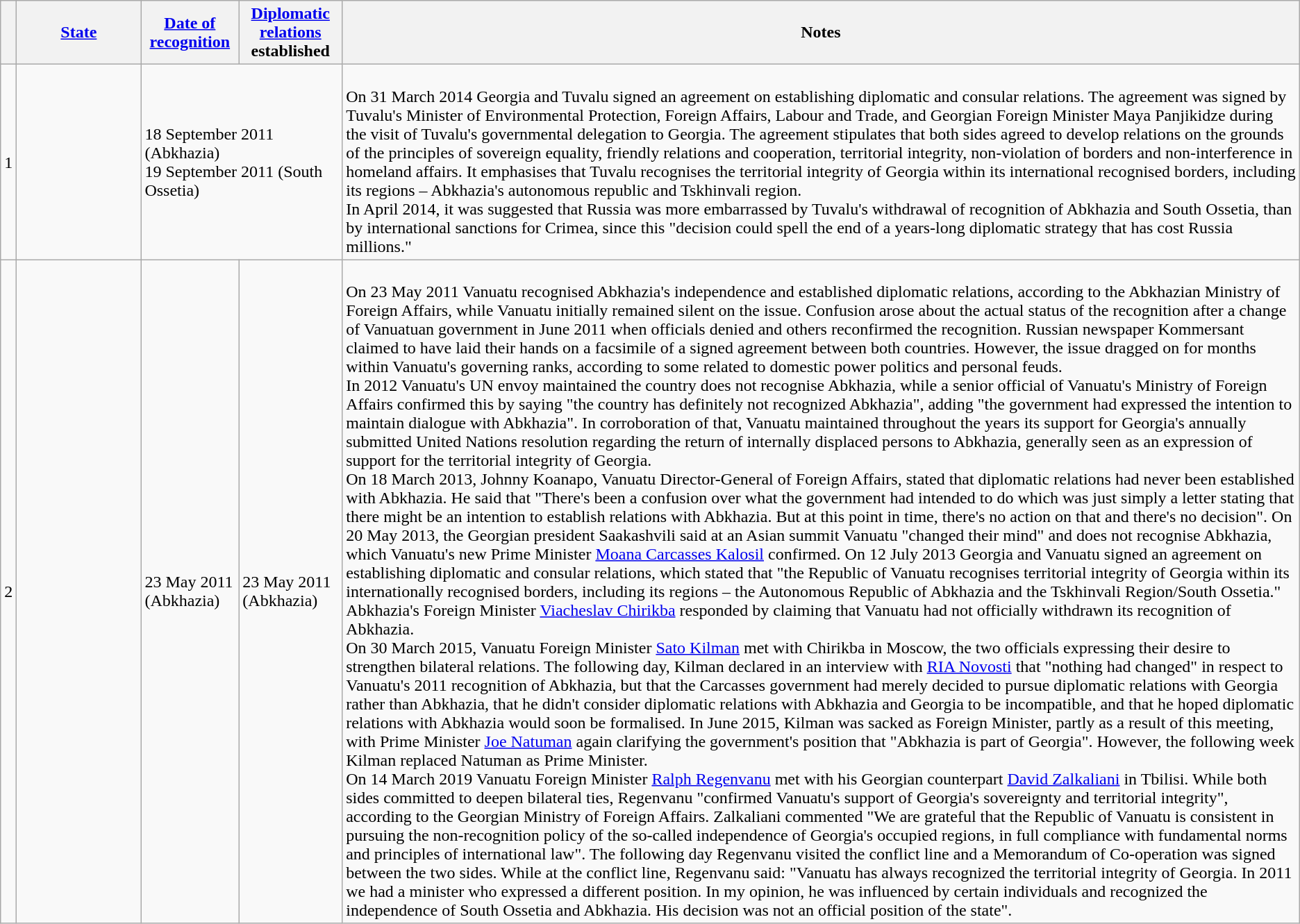<table class="wikitable sortable">
<tr>
<th></th>
<th style="width:7em"><a href='#'>State</a></th>
<th><a href='#'>Date of recognition</a></th>
<th><a href='#'>Diplomatic relations</a> established</th>
<th>Notes</th>
</tr>
<tr>
<td>1</td>
<td></td>
<td colspan=2>18 September 2011 (Abkhazia)<br> 19 September 2011 (South Ossetia)</td>
<td><br>On 31 March 2014 Georgia and Tuvalu signed an agreement on establishing diplomatic and consular relations. The agreement was signed by Tuvalu's Minister of Environmental Protection, Foreign Affairs, Labour and Trade, and Georgian Foreign Minister Maya Panjikidze during the visit of Tuvalu's governmental delegation to Georgia.
The agreement stipulates that both sides agreed to develop relations on the grounds of the principles of sovereign equality, friendly relations and cooperation, territorial integrity, non-violation of borders and non-interference in homeland affairs.
It emphasises that Tuvalu recognises the territorial integrity of Georgia within its international recognised borders, including its regions – Abkhazia's autonomous republic and Tskhinvali region.<br>In April 2014, it was suggested that Russia was more embarrassed by Tuvalu's withdrawal of recognition of Abkhazia and South Ossetia, than by international sanctions for Crimea, since this "decision could spell the end of a years-long diplomatic strategy that has cost Russia millions."</td>
</tr>
<tr>
<td>2</td>
<td></td>
<td>23 May 2011 (Abkhazia)</td>
<td>23 May 2011 (Abkhazia)</td>
<td><br>On 23 May 2011 Vanuatu recognised Abkhazia's independence and established diplomatic relations, according to the Abkhazian Ministry of Foreign Affairs, while Vanuatu initially remained silent on the issue. Confusion arose about the actual status of the recognition after a change of Vanuatuan government in June 2011 when officials denied and others reconfirmed the recognition. Russian newspaper Kommersant claimed to have laid their hands on a facsimile of a signed agreement between both countries. However, the issue dragged on for months within Vanuatu's governing ranks, according to some related to domestic power politics and personal feuds.<br>In 2012 Vanuatu's UN envoy maintained the country does not recognise Abkhazia, while a senior official of Vanuatu's Ministry of Foreign Affairs confirmed this by saying "the country has definitely not recognized Abkhazia", adding "the government had expressed the intention to maintain dialogue with Abkhazia". In corroboration of that, Vanuatu maintained throughout the years its support for Georgia's annually submitted United Nations resolution regarding the return of internally displaced persons to Abkhazia, generally seen as an expression of support for the territorial integrity of Georgia.<br>On 18 March 2013, Johnny Koanapo, Vanuatu Director-General of Foreign Affairs, stated that diplomatic relations had never been established with Abkhazia. He said that "There's been a confusion over what the government had intended to do which was just simply a letter stating that there might be an intention to establish relations with Abkhazia. But at this point in time, there's no action on that and there's no decision". On 20 May 2013, the Georgian president Saakashvili said at an Asian summit Vanuatu "changed their mind" and does not recognise Abkhazia, which Vanuatu's new Prime Minister <a href='#'>Moana Carcasses Kalosil</a> confirmed. On 12 July 2013 Georgia and Vanuatu signed an agreement on establishing diplomatic and consular relations, which stated that "the Republic of Vanuatu recognises territorial integrity of Georgia within its internationally recognised borders, including its regions – the Autonomous Republic of Abkhazia and the Tskhinvali Region/South Ossetia." Abkhazia's Foreign Minister <a href='#'>Viacheslav Chirikba</a> responded by claiming that Vanuatu had not officially withdrawn its recognition of Abkhazia.<br>On 30 March 2015, Vanuatu Foreign Minister <a href='#'>Sato Kilman</a> met with Chirikba in Moscow, the two officials expressing their desire to strengthen bilateral relations. The following day, Kilman declared in an interview with <a href='#'>RIA Novosti</a> that "nothing had changed" in respect to Vanuatu's 2011 recognition of Abkhazia, but that the Carcasses government had merely decided to pursue diplomatic relations with Georgia rather than Abkhazia, that he didn't consider diplomatic relations with Abkhazia and Georgia to be incompatible, and that he hoped diplomatic relations with Abkhazia would soon be formalised. In June 2015, Kilman was sacked as Foreign Minister, partly as a result of this meeting, with Prime Minister <a href='#'>Joe Natuman</a> again clarifying the government's position that "Abkhazia is part of Georgia". However, the following week Kilman replaced Natuman as Prime Minister.<br>On 14 March 2019 Vanuatu Foreign Minister <a href='#'>Ralph Regenvanu</a> met with his Georgian counterpart <a href='#'>David Zalkaliani</a> in Tbilisi. While both sides committed to deepen bilateral ties, Regenvanu "confirmed Vanuatu's support of Georgia's sovereignty and territorial integrity", according to the Georgian Ministry of Foreign Affairs. Zalkaliani commented "We are grateful that the Republic of Vanuatu is consistent in pursuing the non-recognition policy of the so-called independence of Georgia's occupied regions, in full compliance with fundamental norms and principles of international law". The following day Regenvanu visited the conflict line and a Memorandum of Co-operation was signed between the two sides. While at the conflict line, Regenvanu said: "Vanuatu has always recognized the territorial integrity of Georgia. In 2011 we had a minister who expressed a different position. In my opinion, he was influenced by certain individuals and recognized the independence of South Ossetia and Abkhazia. His decision was not an official position of the state".</td>
</tr>
</table>
